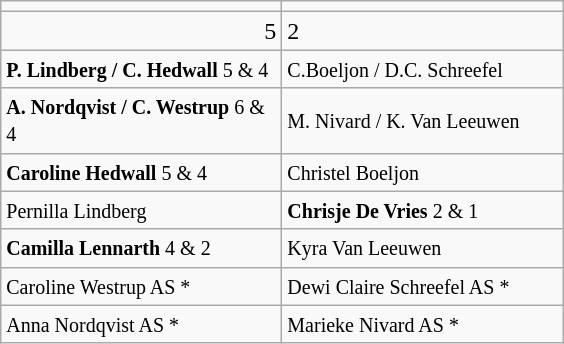<table class="wikitable">
<tr>
<td align="center" width="180"></td>
<td align="center" width="180"></td>
</tr>
<tr>
<td align="right">5</td>
<td>2</td>
</tr>
<tr>
<td><small><strong>P. Lindberg / C. Hedwall</strong> 5 & 4</small></td>
<td><small>C.Boeljon / D.C. Schreefel</small></td>
</tr>
<tr>
<td><small><strong>A. Nordqvist / C. Westrup</strong> 6 & 4</small></td>
<td><small>M. Nivard / K. Van Leeuwen</small></td>
</tr>
<tr>
<td><small><strong>Caroline Hedwall</strong> 5 & 4</small></td>
<td><small>Christel Boeljon</small></td>
</tr>
<tr>
<td><small>Pernilla Lindberg</small></td>
<td><small><strong> Chrisje De Vries</strong> 2 & 1</small></td>
</tr>
<tr>
<td><small><strong> Camilla Lennarth</strong> 4 & 2</small></td>
<td><small>Kyra Van Leeuwen</small></td>
</tr>
<tr>
<td><small>Caroline Westrup AS *</small></td>
<td><small>Dewi Claire Schreefel AS *</small></td>
</tr>
<tr>
<td><small>Anna Nordqvist AS *</small></td>
<td><small>Marieke Nivard AS *</small></td>
</tr>
</table>
